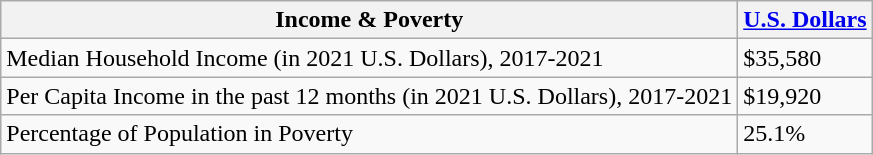<table class="wikitable">
<tr>
<th>Income & Poverty</th>
<th><a href='#'>U.S. Dollars</a></th>
</tr>
<tr>
<td>Median Household Income (in 2021 U.S. Dollars), 2017-2021</td>
<td>$35,580</td>
</tr>
<tr>
<td>Per Capita Income in the past 12 months (in 2021 U.S. Dollars), 2017-2021</td>
<td>$19,920</td>
</tr>
<tr>
<td>Percentage of Population in Poverty</td>
<td>25.1%</td>
</tr>
</table>
